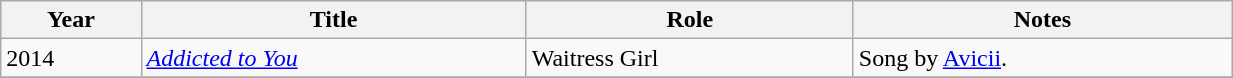<table class="wikitable" width="65%" cellpadding="5">
<tr>
<th>Year</th>
<th>Title</th>
<th>Role</th>
<th>Notes</th>
</tr>
<tr>
<td>2014</td>
<td><em><a href='#'>Addicted to You</a></em></td>
<td>Waitress Girl</td>
<td>Song by <a href='#'>Avicii</a>.</td>
</tr>
<tr>
</tr>
</table>
